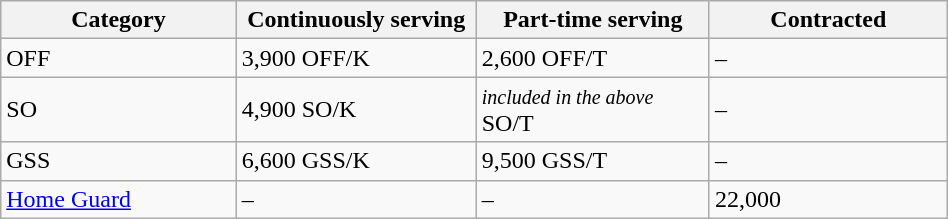<table class="wikitable" width=50% |>
<tr bgcolor="F1F1F1">
<th align="left" width="160">Category</th>
<th align="left" width="160">Continuously serving</th>
<th align="left" width="160">Part-time serving</th>
<th align="left" width="160">Contracted</th>
</tr>
<tr>
<td>OFF</td>
<td>3,900 OFF/K</td>
<td>2,600 OFF/T</td>
<td>–</td>
</tr>
<tr>
<td>SO</td>
<td>4,900 SO/K</td>
<td><small><em>included in the above</em></small> SO/T</td>
<td>–</td>
</tr>
<tr>
<td>GSS</td>
<td>6,600 GSS/K</td>
<td>9,500 GSS/T</td>
<td>–</td>
</tr>
<tr>
<td><a href='#'>Home Guard</a></td>
<td>–</td>
<td>–</td>
<td>22,000</td>
</tr>
</table>
